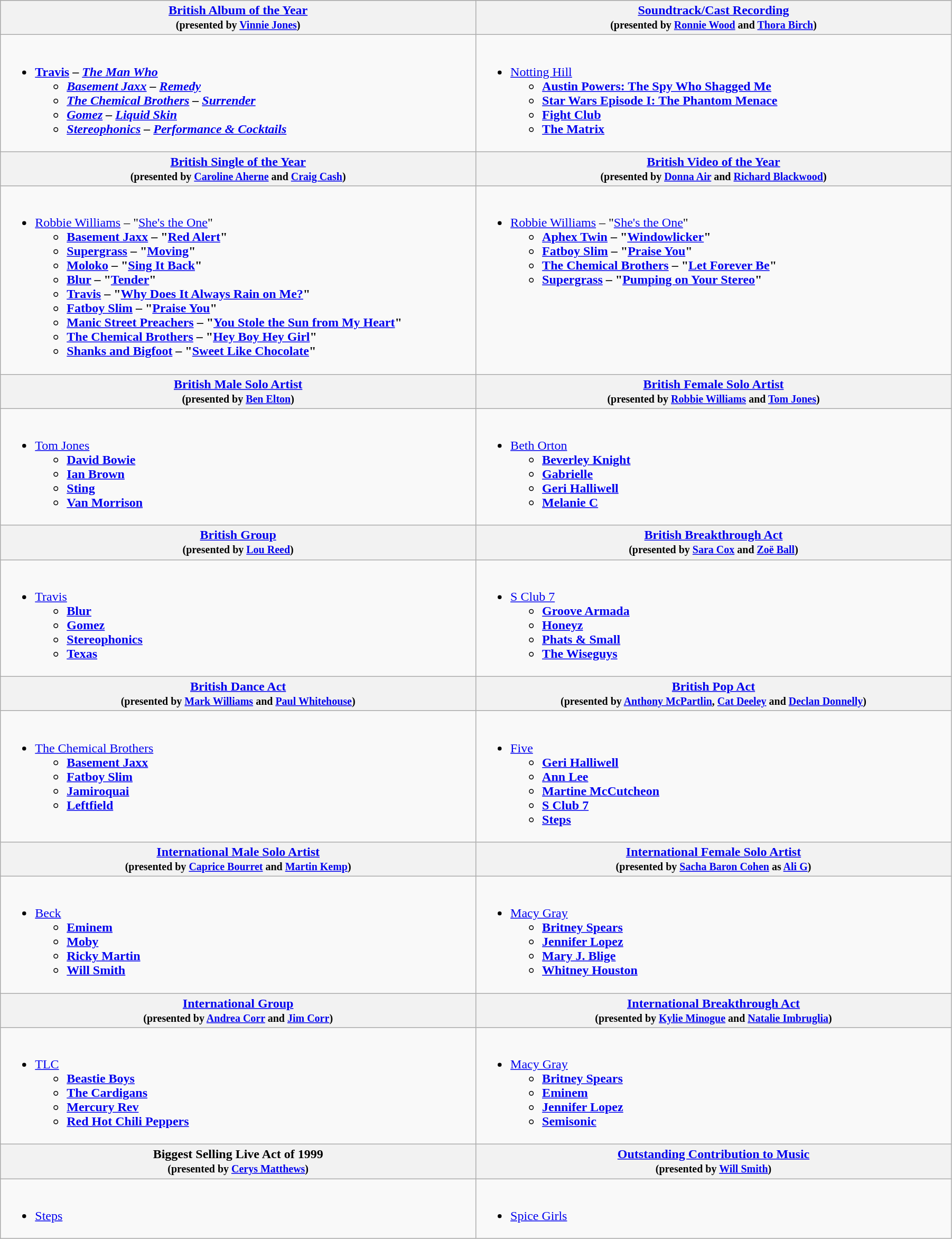<table class="wikitable" style="width:95%">
<tr bgcolor="#bebebe">
<th width="50%"><a href='#'>British Album of the Year</a><br><small>(presented by <a href='#'>Vinnie Jones</a>)</small></th>
<th width="50%"><a href='#'>Soundtrack/Cast Recording</a><br><small>(presented by <a href='#'>Ronnie Wood</a> and <a href='#'>Thora Birch</a>)</small></th>
</tr>
<tr>
<td valign="top"><br><ul><li><strong><a href='#'>Travis</a> – <em><a href='#'>The Man Who</a><strong><em><ul><li><a href='#'>Basement Jaxx</a> – </em><a href='#'>Remedy</a><em></li><li><a href='#'>The Chemical Brothers</a> – </em><a href='#'>Surrender</a><em></li><li><a href='#'>Gomez</a> – </em><a href='#'>Liquid Skin</a><em></li><li><a href='#'>Stereophonics</a> – </em><a href='#'>Performance & Cocktails</a><em></li></ul></li></ul></td>
<td valign="top"><br><ul><li></em></strong><a href='#'>Notting Hill</a><strong><em><ul><li></em><a href='#'>Austin Powers: The Spy Who Shagged Me</a><em></li><li></em><a href='#'>Star Wars Episode I: The Phantom Menace</a><em></li><li></em><a href='#'>Fight Club</a><em></li><li></em><a href='#'>The Matrix</a><em></li></ul></li></ul></td>
</tr>
<tr>
<th width="50%"><a href='#'>British Single of the Year</a><br><small>(presented by <a href='#'>Caroline Aherne</a> and <a href='#'>Craig Cash</a>)</small></th>
<th width="50%"><a href='#'>British Video of the Year</a><br><small>(presented by <a href='#'>Donna Air</a> and <a href='#'>Richard Blackwood</a>)</small></th>
</tr>
<tr>
<td valign="top"><br><ul><li></strong><a href='#'>Robbie Williams</a> – "<a href='#'>She's the One</a>"<strong><ul><li><a href='#'>Basement Jaxx</a> – "<a href='#'>Red Alert</a>"</li><li><a href='#'>Supergrass</a> – "<a href='#'>Moving</a>"</li><li><a href='#'>Moloko</a> – "<a href='#'>Sing It Back</a>"</li><li><a href='#'>Blur</a> – "<a href='#'>Tender</a>"</li><li><a href='#'>Travis</a> – "<a href='#'>Why Does It Always Rain on Me?</a>"</li><li><a href='#'>Fatboy Slim</a> – "<a href='#'>Praise You</a>"</li><li><a href='#'>Manic Street Preachers</a> – "<a href='#'>You Stole the Sun from My Heart</a>"</li><li><a href='#'>The Chemical Brothers</a> – "<a href='#'>Hey Boy Hey Girl</a>"</li><li><a href='#'>Shanks and Bigfoot</a> – "<a href='#'>Sweet Like Chocolate</a>"</li></ul></li></ul></td>
<td valign="top"><br><ul><li></strong><a href='#'>Robbie Williams</a> – "<a href='#'>She's the One</a>"<strong><ul><li><a href='#'>Aphex Twin</a> – "<a href='#'>Windowlicker</a>"</li><li><a href='#'>Fatboy Slim</a> – "<a href='#'>Praise You</a>"</li><li><a href='#'>The Chemical Brothers</a> – "<a href='#'>Let Forever Be</a>"</li><li><a href='#'>Supergrass</a> – "<a href='#'>Pumping on Your Stereo</a>"</li></ul></li></ul></td>
</tr>
<tr>
<th width="50%"><a href='#'>British Male Solo Artist</a><br><small>(presented by <a href='#'>Ben Elton</a>)</small></th>
<th width="50%"><a href='#'>British Female Solo Artist</a><br><small>(presented by <a href='#'>Robbie Williams</a> and <a href='#'>Tom Jones</a>)</small></th>
</tr>
<tr>
<td valign="top"><br><ul><li></strong><a href='#'>Tom Jones</a><strong><ul><li><a href='#'>David Bowie</a></li><li><a href='#'>Ian Brown</a></li><li><a href='#'>Sting</a></li><li><a href='#'>Van Morrison</a></li></ul></li></ul></td>
<td valign="top"><br><ul><li></strong><a href='#'>Beth Orton</a><strong><ul><li><a href='#'>Beverley Knight</a></li><li><a href='#'>Gabrielle</a></li><li><a href='#'>Geri Halliwell</a></li><li><a href='#'>Melanie C</a></li></ul></li></ul></td>
</tr>
<tr>
<th width="50%"><a href='#'>British Group</a><br><small>(presented by <a href='#'>Lou Reed</a>)</small></th>
<th width="50%"><a href='#'>British Breakthrough Act</a><br><small>(presented by <a href='#'>Sara Cox</a> and <a href='#'>Zoë Ball</a>)</small></th>
</tr>
<tr>
<td valign="top"><br><ul><li></strong><a href='#'>Travis</a><strong><ul><li><a href='#'>Blur</a></li><li><a href='#'>Gomez</a></li><li><a href='#'>Stereophonics</a></li><li><a href='#'>Texas</a></li></ul></li></ul></td>
<td valign="top"><br><ul><li></strong><a href='#'>S Club 7</a><strong><ul><li><a href='#'>Groove Armada</a></li><li><a href='#'>Honeyz</a></li><li><a href='#'>Phats & Small</a></li><li><a href='#'>The Wiseguys</a></li></ul></li></ul></td>
</tr>
<tr>
<th width="50%"><a href='#'>British Dance Act</a><br><small>(presented by <a href='#'>Mark Williams</a> and <a href='#'>Paul Whitehouse</a>)</small></th>
<th width="50%"><a href='#'>British Pop Act</a><br><small>(presented by <a href='#'>Anthony McPartlin</a>, <a href='#'>Cat Deeley</a> and <a href='#'>Declan Donnelly</a>)</small></th>
</tr>
<tr>
<td valign="top"><br><ul><li></strong><a href='#'>The Chemical Brothers</a><strong><ul><li><a href='#'>Basement Jaxx</a></li><li><a href='#'>Fatboy Slim</a></li><li><a href='#'>Jamiroquai</a></li><li><a href='#'>Leftfield</a></li></ul></li></ul></td>
<td valign="top"><br><ul><li></strong><a href='#'>Five</a><strong><ul><li><a href='#'>Geri Halliwell</a></li><li><a href='#'>Ann Lee</a></li><li><a href='#'>Martine McCutcheon</a></li><li><a href='#'>S Club 7</a></li><li><a href='#'>Steps</a></li></ul></li></ul></td>
</tr>
<tr>
<th width="50%"><a href='#'>International Male Solo Artist</a><br><small>(presented by <a href='#'>Caprice Bourret</a> and <a href='#'>Martin Kemp</a>)</small></th>
<th width="50%"><a href='#'>International Female Solo Artist</a><br><small>(presented by <a href='#'>Sacha Baron Cohen</a> as <a href='#'>Ali G</a>)</small></th>
</tr>
<tr>
<td valign="top"><br><ul><li></strong><a href='#'>Beck</a><strong><ul><li><a href='#'>Eminem</a></li><li><a href='#'>Moby</a></li><li><a href='#'>Ricky Martin</a></li><li><a href='#'>Will Smith</a></li></ul></li></ul></td>
<td valign="top"><br><ul><li></strong><a href='#'>Macy Gray</a><strong><ul><li><a href='#'>Britney Spears</a></li><li><a href='#'>Jennifer Lopez</a></li><li><a href='#'>Mary J. Blige</a></li><li><a href='#'>Whitney Houston</a></li></ul></li></ul></td>
</tr>
<tr>
<th width="50%"><a href='#'>International Group</a><br><small>(presented by <a href='#'>Andrea Corr</a> and <a href='#'>Jim Corr</a>)</small></th>
<th width="50%"><a href='#'>International Breakthrough Act</a><br><small>(presented by <a href='#'>Kylie Minogue</a> and <a href='#'>Natalie Imbruglia</a>)</small></th>
</tr>
<tr>
<td valign="top"><br><ul><li></strong><a href='#'>TLC</a><strong><ul><li><a href='#'>Beastie Boys</a></li><li><a href='#'>The Cardigans</a></li><li><a href='#'>Mercury Rev</a></li><li><a href='#'>Red Hot Chili Peppers</a></li></ul></li></ul></td>
<td valign="top"><br><ul><li></strong><a href='#'>Macy Gray</a><strong><ul><li><a href='#'>Britney Spears</a></li><li><a href='#'>Eminem</a></li><li><a href='#'>Jennifer Lopez</a></li><li><a href='#'>Semisonic</a></li></ul></li></ul></td>
</tr>
<tr>
<th width="50%">Biggest Selling Live Act of 1999<br><small>(presented by <a href='#'>Cerys Matthews</a>)</small></th>
<th width="50%"><a href='#'>Outstanding Contribution to Music</a><br><small>(presented by <a href='#'>Will Smith</a>)</small></th>
</tr>
<tr>
<td valign="top"><br><ul><li></strong><a href='#'>Steps</a><strong></li></ul></td>
<td valign="top"><br><ul><li></strong><a href='#'>Spice Girls</a><strong></li></ul></td>
</tr>
</table>
